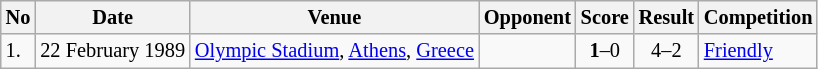<table class="wikitable" style="font-size:85%;">
<tr>
<th>No</th>
<th>Date</th>
<th>Venue</th>
<th>Opponent</th>
<th>Score</th>
<th>Result</th>
<th>Competition</th>
</tr>
<tr>
<td>1.</td>
<td>22 February 1989</td>
<td><a href='#'>Olympic Stadium</a>, <a href='#'>Athens</a>, <a href='#'>Greece</a></td>
<td></td>
<td align=center><strong>1</strong>–0</td>
<td align=center>4–2</td>
<td><a href='#'>Friendly</a></td>
</tr>
</table>
